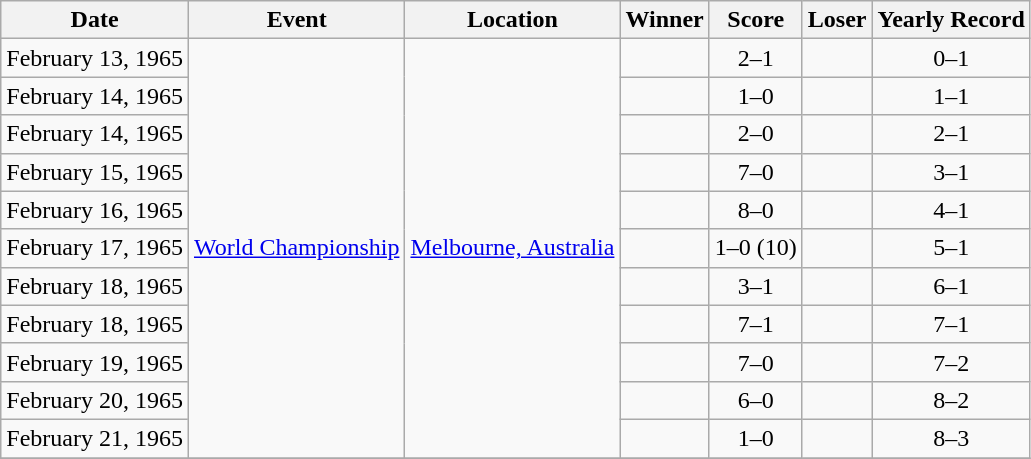<table class="wikitable">
<tr>
<th>Date</th>
<th>Event</th>
<th>Location</th>
<th>Winner</th>
<th>Score</th>
<th>Loser</th>
<th>Yearly Record</th>
</tr>
<tr align=center>
<td>February 13, 1965</td>
<td rowspan=11><a href='#'>World Championship</a></td>
<td rowspan=11><a href='#'>Melbourne, Australia</a></td>
<td></td>
<td>2–1</td>
<td></td>
<td>0–1</td>
</tr>
<tr align=center>
<td>February 14, 1965</td>
<td></td>
<td>1–0</td>
<td></td>
<td>1–1</td>
</tr>
<tr align=center>
<td>February 14, 1965</td>
<td></td>
<td>2–0</td>
<td></td>
<td>2–1</td>
</tr>
<tr align=center>
<td>February 15, 1965</td>
<td></td>
<td>7–0</td>
<td></td>
<td>3–1</td>
</tr>
<tr align=center>
<td>February 16, 1965</td>
<td></td>
<td>8–0</td>
<td></td>
<td>4–1</td>
</tr>
<tr align=center>
<td>February 17, 1965</td>
<td></td>
<td>1–0 (10)</td>
<td></td>
<td>5–1</td>
</tr>
<tr align=center>
<td>February 18, 1965</td>
<td></td>
<td>3–1</td>
<td></td>
<td>6–1</td>
</tr>
<tr align=center>
<td>February 18, 1965</td>
<td></td>
<td>7–1</td>
<td></td>
<td>7–1</td>
</tr>
<tr align=center>
<td>February 19, 1965</td>
<td></td>
<td>7–0</td>
<td></td>
<td>7–2</td>
</tr>
<tr align=center>
<td>February 20, 1965</td>
<td></td>
<td>6–0</td>
<td></td>
<td>8–2</td>
</tr>
<tr align=center>
<td>February 21, 1965</td>
<td></td>
<td>1–0</td>
<td></td>
<td>8–3</td>
</tr>
<tr align=center>
</tr>
</table>
